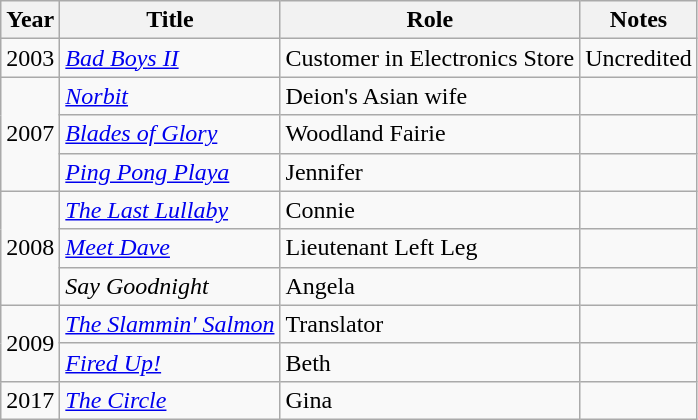<table class="wikitable sortable">
<tr>
<th>Year</th>
<th>Title</th>
<th>Role</th>
<th class="unsortable">Notes</th>
</tr>
<tr>
<td>2003</td>
<td><em><a href='#'>Bad Boys II</a></em></td>
<td>Customer in Electronics Store</td>
<td>Uncredited</td>
</tr>
<tr>
<td rowspan=3>2007</td>
<td><em><a href='#'>Norbit</a></em></td>
<td>Deion's Asian wife</td>
<td></td>
</tr>
<tr>
<td><em><a href='#'>Blades of Glory</a></em></td>
<td>Woodland Fairie</td>
<td></td>
</tr>
<tr>
<td><em><a href='#'>Ping Pong Playa</a></em></td>
<td>Jennifer</td>
<td></td>
</tr>
<tr>
<td rowspan=3>2008</td>
<td><em><a href='#'>The Last Lullaby</a></em></td>
<td>Connie</td>
<td></td>
</tr>
<tr>
<td><em><a href='#'>Meet Dave</a></em></td>
<td>Lieutenant Left Leg</td>
<td></td>
</tr>
<tr>
<td><em>Say Goodnight</em></td>
<td>Angela</td>
<td></td>
</tr>
<tr>
<td rowspan=2>2009</td>
<td><em><a href='#'>The Slammin' Salmon</a></em></td>
<td>Translator</td>
<td></td>
</tr>
<tr>
<td><em><a href='#'>Fired Up!</a></em></td>
<td>Beth</td>
<td></td>
</tr>
<tr>
<td>2017</td>
<td><em><a href='#'>The Circle</a></em></td>
<td>Gina</td>
<td></td>
</tr>
</table>
